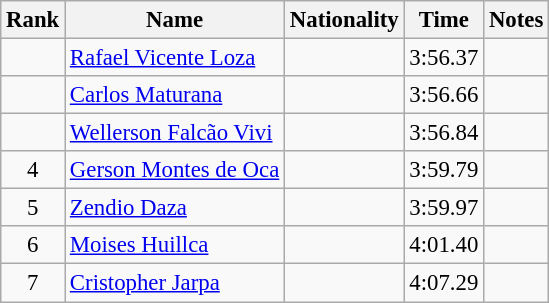<table class="wikitable sortable" style="text-align:center;font-size:95%">
<tr>
<th>Rank</th>
<th>Name</th>
<th>Nationality</th>
<th>Time</th>
<th>Notes</th>
</tr>
<tr>
<td></td>
<td align=left><a href='#'>Rafael Vicente Loza</a></td>
<td align=left></td>
<td>3:56.37</td>
<td></td>
</tr>
<tr>
<td></td>
<td align=left><a href='#'>Carlos Maturana</a></td>
<td align=left></td>
<td>3:56.66</td>
<td></td>
</tr>
<tr>
<td></td>
<td align=left><a href='#'>Wellerson Falcão Vivi</a></td>
<td align=left></td>
<td>3:56.84</td>
<td></td>
</tr>
<tr>
<td>4</td>
<td align=left><a href='#'>Gerson Montes de Oca</a></td>
<td align=left></td>
<td>3:59.79</td>
<td></td>
</tr>
<tr>
<td>5</td>
<td align=left><a href='#'>Zendio Daza</a></td>
<td align=left></td>
<td>3:59.97</td>
<td></td>
</tr>
<tr>
<td>6</td>
<td align=left><a href='#'>Moises Huillca</a></td>
<td align=left></td>
<td>4:01.40</td>
<td></td>
</tr>
<tr>
<td>7</td>
<td align=left><a href='#'>Cristopher Jarpa</a></td>
<td align=left></td>
<td>4:07.29</td>
<td></td>
</tr>
</table>
